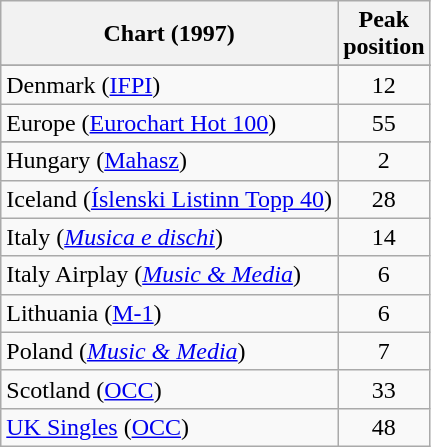<table class="wikitable sortable">
<tr>
<th>Chart (1997)</th>
<th>Peak<br>position</th>
</tr>
<tr>
</tr>
<tr>
<td>Denmark (<a href='#'>IFPI</a>)</td>
<td align="center">12</td>
</tr>
<tr>
<td>Europe (<a href='#'>Eurochart Hot 100</a>)</td>
<td align="center">55</td>
</tr>
<tr>
</tr>
<tr>
<td>Hungary (<a href='#'>Mahasz</a>)</td>
<td align="center">2</td>
</tr>
<tr>
<td>Iceland (<a href='#'>Íslenski Listinn Topp 40</a>)</td>
<td align="center">28</td>
</tr>
<tr>
<td>Italy (<em><a href='#'>Musica e dischi</a></em>)</td>
<td align="center">14</td>
</tr>
<tr>
<td>Italy Airplay (<em><a href='#'>Music & Media</a></em>)</td>
<td align="center">6</td>
</tr>
<tr>
<td>Lithuania (<a href='#'>M-1</a>)</td>
<td align="center">6</td>
</tr>
<tr>
<td>Poland (<em><a href='#'>Music & Media</a></em>)</td>
<td align="center">7</td>
</tr>
<tr>
<td>Scotland (<a href='#'>OCC</a>)</td>
<td align="center">33</td>
</tr>
<tr>
<td><a href='#'>UK Singles</a> (<a href='#'>OCC</a>)</td>
<td align="center">48</td>
</tr>
</table>
